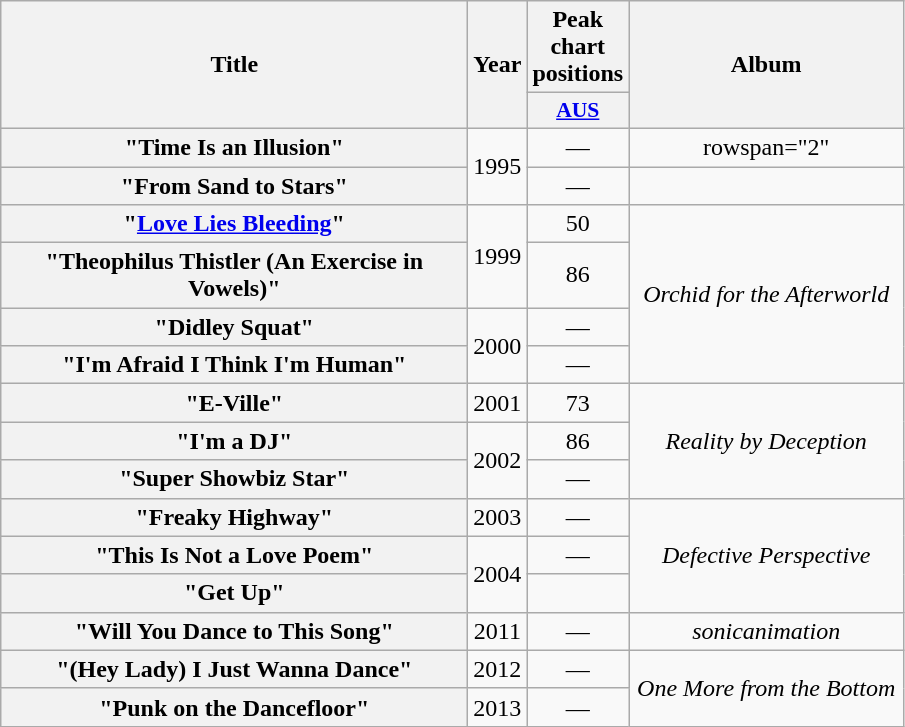<table class="wikitable plainrowheaders" style="text-align:center;">
<tr>
<th scope="col" rowspan="2" style="width:19em;">Title</th>
<th scope="col" rowspan="2" style="width:1em;">Year</th>
<th scope="col" colspan="1">Peak chart positions</th>
<th scope="col" rowspan="2" style="width:11em;">Album</th>
</tr>
<tr>
<th scope="col" style="width:3em;font-size:90%;"><a href='#'>AUS</a><br></th>
</tr>
<tr>
<th scope="row">"Time Is an Illusion"</th>
<td rowspan="2">1995</td>
<td>—</td>
<td>rowspan="2" </td>
</tr>
<tr>
<th scope="row">"From Sand to Stars"</th>
<td>—</td>
</tr>
<tr>
<th scope="row">"<a href='#'>Love Lies Bleeding</a>"</th>
<td rowspan="2">1999</td>
<td>50</td>
<td rowspan="4"><em>Orchid for the Afterworld</em></td>
</tr>
<tr>
<th scope="row">"Theophilus Thistler (An Exercise in Vowels)"</th>
<td>86</td>
</tr>
<tr>
<th scope="row">"Didley Squat"</th>
<td rowspan="2">2000</td>
<td>—</td>
</tr>
<tr>
<th scope="row">"I'm Afraid I Think I'm Human"</th>
<td>—</td>
</tr>
<tr>
<th scope="row">"E-Ville"</th>
<td>2001</td>
<td>73</td>
<td rowspan="3"><em>Reality by Deception</em></td>
</tr>
<tr>
<th scope="row">"I'm a DJ"</th>
<td rowspan="2">2002</td>
<td>86</td>
</tr>
<tr>
<th scope="row">"Super Showbiz Star"</th>
<td>—</td>
</tr>
<tr>
<th scope="row">"Freaky Highway"</th>
<td>2003</td>
<td>—</td>
<td rowspan="3"><em>Defective Perspective</em></td>
</tr>
<tr>
<th scope="row">"This Is Not a Love Poem"</th>
<td rowspan="2">2004</td>
<td>—</td>
</tr>
<tr>
<th scope="row">"Get Up"</th>
</tr>
<tr>
<th scope="row">"Will You Dance to This Song"</th>
<td>2011</td>
<td>—</td>
<td><em>sonicanimation</em></td>
</tr>
<tr>
<th scope="row">"(Hey Lady) I Just Wanna Dance"</th>
<td>2012</td>
<td>—</td>
<td rowspan="2"><em>One More from the Bottom</em></td>
</tr>
<tr>
<th scope="row">"Punk on the Dancefloor"</th>
<td>2013</td>
<td>—</td>
</tr>
</table>
